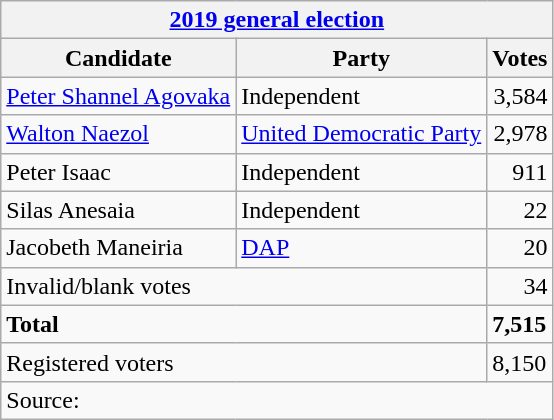<table class=wikitable style=text-align:left>
<tr>
<th colspan=3><a href='#'>2019 general election</a></th>
</tr>
<tr>
<th>Candidate</th>
<th>Party</th>
<th>Votes</th>
</tr>
<tr>
<td><a href='#'>Peter Shannel Agovaka</a></td>
<td>Independent</td>
<td align=right>3,584</td>
</tr>
<tr>
<td><a href='#'>Walton Naezol</a></td>
<td><a href='#'>United Democratic Party</a></td>
<td align=right>2,978</td>
</tr>
<tr>
<td>Peter Isaac</td>
<td>Independent</td>
<td align=right>911</td>
</tr>
<tr>
<td>Silas Anesaia</td>
<td>Independent</td>
<td align=right>22</td>
</tr>
<tr>
<td>Jacobeth Maneiria</td>
<td><a href='#'>DAP</a></td>
<td align=right>20</td>
</tr>
<tr>
<td colspan=2>Invalid/blank votes</td>
<td align=right>34</td>
</tr>
<tr>
<td colspan=2><strong>Total</strong></td>
<td><strong>7,515</strong></td>
</tr>
<tr>
<td colspan=2>Registered voters</td>
<td>8,150</td>
</tr>
<tr>
<td colspan=3>Source: </td>
</tr>
</table>
